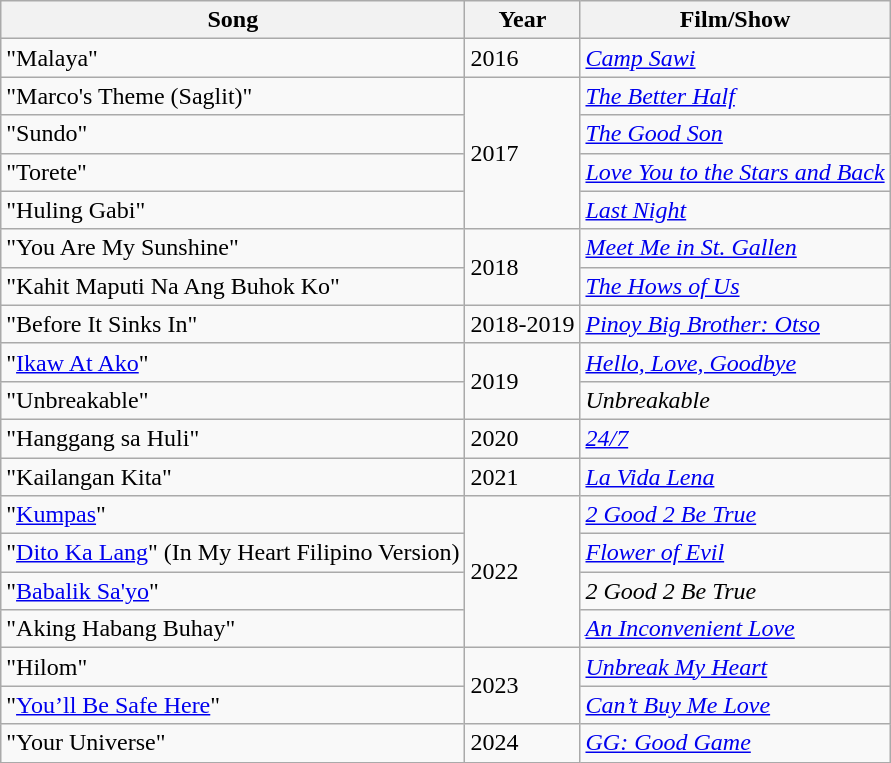<table class="wikitable plainrowheaders">
<tr>
<th>Song</th>
<th>Year</th>
<th>Film/Show</th>
</tr>
<tr>
<td>"Malaya"</td>
<td>2016</td>
<td><em><a href='#'>Camp Sawi</a></em></td>
</tr>
<tr>
<td>"Marco's Theme (Saglit)"</td>
<td rowspan="4">2017</td>
<td><em><a href='#'>The Better Half</a></em></td>
</tr>
<tr>
<td>"Sundo"</td>
<td><em><a href='#'>The Good Son</a></em></td>
</tr>
<tr>
<td>"Torete"</td>
<td><em><a href='#'>Love You to the Stars and Back</a></em></td>
</tr>
<tr>
<td>"Huling Gabi"</td>
<td><em><a href='#'>Last Night</a></em></td>
</tr>
<tr>
<td>"You Are My Sunshine"</td>
<td rowspan="2">2018</td>
<td><em><a href='#'>Meet Me in St. Gallen</a></em></td>
</tr>
<tr>
<td>"Kahit Maputi Na Ang Buhok Ko"</td>
<td><em><a href='#'>The Hows of Us</a></em></td>
</tr>
<tr>
<td>"Before It Sinks In"</td>
<td>2018-2019</td>
<td><em><a href='#'>Pinoy Big Brother: Otso</a></em></td>
</tr>
<tr>
<td>"<a href='#'>Ikaw At Ako</a>"</td>
<td rowspan="2">2019</td>
<td><em><a href='#'>Hello, Love, Goodbye</a></em></td>
</tr>
<tr>
<td>"Unbreakable" </td>
<td><em>Unbreakable</em></td>
</tr>
<tr>
<td>"Hanggang sa Huli"</td>
<td>2020</td>
<td><em><a href='#'>24/7</a></em></td>
</tr>
<tr>
<td>"Kailangan Kita"</td>
<td>2021</td>
<td><em><a href='#'>La Vida Lena</a></em></td>
</tr>
<tr>
<td>"<a href='#'>Kumpas</a>"</td>
<td rowspan="4">2022</td>
<td><em><a href='#'>2 Good 2 Be True</a></em></td>
</tr>
<tr>
<td>"<a href='#'>Dito Ka Lang</a>" (In My Heart Filipino Version)</td>
<td><em><a href='#'>Flower of Evil</a></em></td>
</tr>
<tr>
<td>"<a href='#'>Babalik Sa'yo</a>"</td>
<td><em>2 Good 2 Be True</em></td>
</tr>
<tr>
<td>"Aking Habang Buhay"</td>
<td><em><a href='#'>An Inconvenient Love</a></em></td>
</tr>
<tr>
<td>"Hilom"</td>
<td rowspan="2">2023</td>
<td><em><a href='#'>Unbreak My Heart</a></em></td>
</tr>
<tr>
<td>"<a href='#'>You’ll Be Safe Here</a>"</td>
<td><em><a href='#'>Can’t Buy Me Love</a></em></td>
</tr>
<tr>
<td>"Your Universe"</td>
<td>2024</td>
<td><em><a href='#'>GG: Good Game</a></em></td>
</tr>
</table>
